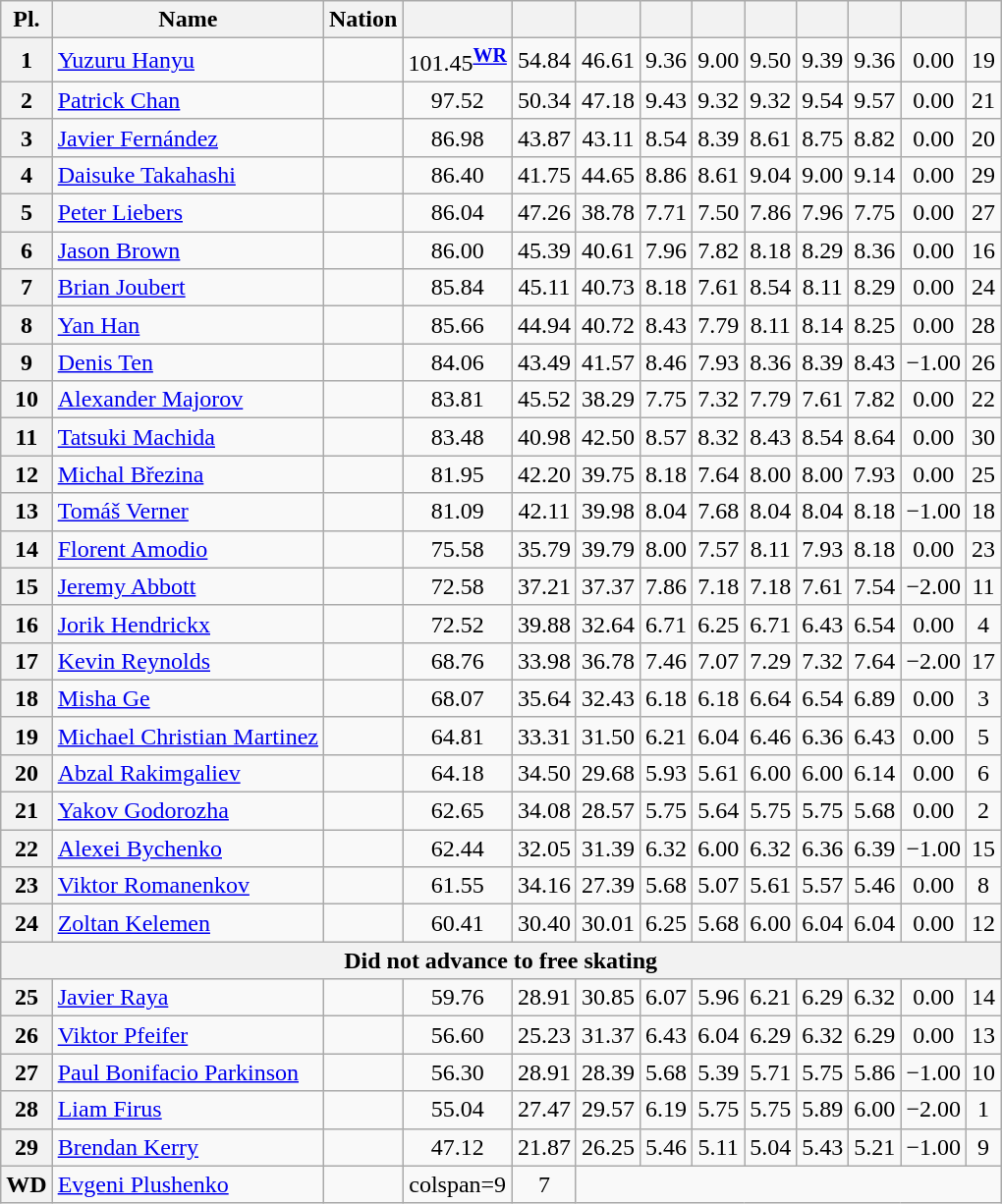<table class="wikitable sortable" style="text-align:center">
<tr>
<th>Pl.</th>
<th>Name</th>
<th>Nation</th>
<th></th>
<th></th>
<th></th>
<th></th>
<th></th>
<th></th>
<th></th>
<th></th>
<th></th>
<th></th>
</tr>
<tr>
<th>1</th>
<td align=left><a href='#'>Yuzuru Hanyu</a></td>
<td align=left><br></td>
<td>101.45<sup><strong><a href='#'>WR</a></strong></sup></td>
<td>54.84</td>
<td>46.61</td>
<td>9.36</td>
<td>9.00</td>
<td>9.50</td>
<td>9.39</td>
<td>9.36</td>
<td>0.00</td>
<td>19</td>
</tr>
<tr>
<th>2</th>
<td align=left><a href='#'>Patrick Chan</a></td>
<td align=left><br></td>
<td>97.52</td>
<td>50.34</td>
<td>47.18</td>
<td>9.43</td>
<td>9.32</td>
<td>9.32</td>
<td>9.54</td>
<td>9.57</td>
<td>0.00</td>
<td>21</td>
</tr>
<tr>
<th>3</th>
<td align=left><a href='#'>Javier Fernández</a></td>
<td align=left><br></td>
<td>86.98</td>
<td>43.87</td>
<td>43.11</td>
<td>8.54</td>
<td>8.39</td>
<td>8.61</td>
<td>8.75</td>
<td>8.82</td>
<td>0.00</td>
<td>20</td>
</tr>
<tr>
<th>4</th>
<td align=left><a href='#'>Daisuke Takahashi</a></td>
<td align=left><br></td>
<td>86.40</td>
<td>41.75</td>
<td>44.65</td>
<td>8.86</td>
<td>8.61</td>
<td>9.04</td>
<td>9.00</td>
<td>9.14</td>
<td>0.00</td>
<td>29</td>
</tr>
<tr>
<th>5</th>
<td align=left><a href='#'>Peter Liebers</a></td>
<td align=left><br></td>
<td>86.04</td>
<td>47.26</td>
<td>38.78</td>
<td>7.71</td>
<td>7.50</td>
<td>7.86</td>
<td>7.96</td>
<td>7.75</td>
<td>0.00</td>
<td>27</td>
</tr>
<tr>
<th>6</th>
<td align=left><a href='#'>Jason Brown</a></td>
<td align=left><br></td>
<td>86.00</td>
<td>45.39</td>
<td>40.61</td>
<td>7.96</td>
<td>7.82</td>
<td>8.18</td>
<td>8.29</td>
<td>8.36</td>
<td>0.00</td>
<td>16</td>
</tr>
<tr>
<th>7</th>
<td align=left><a href='#'>Brian Joubert</a></td>
<td align=left><br></td>
<td>85.84</td>
<td>45.11</td>
<td>40.73</td>
<td>8.18</td>
<td>7.61</td>
<td>8.54</td>
<td>8.11</td>
<td>8.29</td>
<td>0.00</td>
<td>24</td>
</tr>
<tr>
<th>8</th>
<td align=left><a href='#'>Yan Han</a></td>
<td align=left><br></td>
<td>85.66</td>
<td>44.94</td>
<td>40.72</td>
<td>8.43</td>
<td>7.79</td>
<td>8.11</td>
<td>8.14</td>
<td>8.25</td>
<td>0.00</td>
<td>28</td>
</tr>
<tr>
<th>9</th>
<td align=left><a href='#'>Denis Ten</a></td>
<td align=left><br></td>
<td>84.06</td>
<td>43.49</td>
<td>41.57</td>
<td>8.46</td>
<td>7.93</td>
<td>8.36</td>
<td>8.39</td>
<td>8.43</td>
<td>−1.00</td>
<td>26</td>
</tr>
<tr>
<th>10</th>
<td align=left><a href='#'>Alexander Majorov</a></td>
<td align=left><br></td>
<td>83.81</td>
<td>45.52</td>
<td>38.29</td>
<td>7.75</td>
<td>7.32</td>
<td>7.79</td>
<td>7.61</td>
<td>7.82</td>
<td>0.00</td>
<td>22</td>
</tr>
<tr>
<th>11</th>
<td align=left><a href='#'>Tatsuki Machida</a></td>
<td align=left><br></td>
<td>83.48</td>
<td>40.98</td>
<td>42.50</td>
<td>8.57</td>
<td>8.32</td>
<td>8.43</td>
<td>8.54</td>
<td>8.64</td>
<td>0.00</td>
<td>30</td>
</tr>
<tr>
<th>12</th>
<td align=left><a href='#'>Michal Březina</a></td>
<td align=left><br></td>
<td>81.95</td>
<td>42.20</td>
<td>39.75</td>
<td>8.18</td>
<td>7.64</td>
<td>8.00</td>
<td>8.00</td>
<td>7.93</td>
<td>0.00</td>
<td>25</td>
</tr>
<tr>
<th>13</th>
<td align=left><a href='#'>Tomáš Verner</a></td>
<td align=left><br></td>
<td>81.09</td>
<td>42.11</td>
<td>39.98</td>
<td>8.04</td>
<td>7.68</td>
<td>8.04</td>
<td>8.04</td>
<td>8.18</td>
<td>−1.00</td>
<td>18</td>
</tr>
<tr>
<th>14</th>
<td align=left><a href='#'>Florent Amodio</a></td>
<td align=left><br></td>
<td>75.58</td>
<td>35.79</td>
<td>39.79</td>
<td>8.00</td>
<td>7.57</td>
<td>8.11</td>
<td>7.93</td>
<td>8.18</td>
<td>0.00</td>
<td>23</td>
</tr>
<tr>
<th>15</th>
<td align=left><a href='#'>Jeremy Abbott</a></td>
<td align=left></td>
<td>72.58</td>
<td>37.21</td>
<td>37.37</td>
<td>7.86</td>
<td>7.18</td>
<td>7.18</td>
<td>7.61</td>
<td>7.54</td>
<td>−2.00</td>
<td>11</td>
</tr>
<tr>
<th>16</th>
<td align=left><a href='#'>Jorik Hendrickx</a></td>
<td align=left></td>
<td>72.52</td>
<td>39.88</td>
<td>32.64</td>
<td>6.71</td>
<td>6.25</td>
<td>6.71</td>
<td>6.43</td>
<td>6.54</td>
<td>0.00</td>
<td>4</td>
</tr>
<tr>
<th>17</th>
<td align=left><a href='#'>Kevin Reynolds</a></td>
<td align=left><br></td>
<td>68.76</td>
<td>33.98</td>
<td>36.78</td>
<td>7.46</td>
<td>7.07</td>
<td>7.29</td>
<td>7.32</td>
<td>7.64</td>
<td>−2.00</td>
<td>17</td>
</tr>
<tr>
<th>18</th>
<td align=left><a href='#'>Misha Ge</a></td>
<td align=left></td>
<td>68.07</td>
<td>35.64</td>
<td>32.43</td>
<td>6.18</td>
<td>6.18</td>
<td>6.64</td>
<td>6.54</td>
<td>6.89</td>
<td>0.00</td>
<td>3</td>
</tr>
<tr>
<th>19</th>
<td align=left><a href='#'>Michael Christian Martinez</a></td>
<td align=left></td>
<td>64.81</td>
<td>33.31</td>
<td>31.50</td>
<td>6.21</td>
<td>6.04</td>
<td>6.46</td>
<td>6.36</td>
<td>6.43</td>
<td>0.00</td>
<td>5</td>
</tr>
<tr>
<th>20</th>
<td align=left><a href='#'>Abzal Rakimgaliev</a></td>
<td align=left></td>
<td>64.18</td>
<td>34.50</td>
<td>29.68</td>
<td>5.93</td>
<td>5.61</td>
<td>6.00</td>
<td>6.00</td>
<td>6.14</td>
<td>0.00</td>
<td>6</td>
</tr>
<tr>
<th>21</th>
<td align=left><a href='#'>Yakov Godorozha</a></td>
<td align=left></td>
<td>62.65</td>
<td>34.08</td>
<td>28.57</td>
<td>5.75</td>
<td>5.64</td>
<td>5.75</td>
<td>5.75</td>
<td>5.68</td>
<td>0.00</td>
<td>2</td>
</tr>
<tr>
<th>22</th>
<td align=left><a href='#'>Alexei Bychenko</a></td>
<td align=left><br></td>
<td>62.44</td>
<td>32.05</td>
<td>31.39</td>
<td>6.32</td>
<td>6.00</td>
<td>6.32</td>
<td>6.36</td>
<td>6.39</td>
<td>−1.00</td>
<td>15</td>
</tr>
<tr>
<th>23</th>
<td align=left><a href='#'>Viktor Romanenkov</a></td>
<td align=left></td>
<td>61.55</td>
<td>34.16</td>
<td>27.39</td>
<td>5.68</td>
<td>5.07</td>
<td>5.61</td>
<td>5.57</td>
<td>5.46</td>
<td>0.00</td>
<td>8</td>
</tr>
<tr>
<th>24</th>
<td align=left><a href='#'>Zoltan Kelemen</a></td>
<td align=left></td>
<td>60.41</td>
<td>30.40</td>
<td>30.01</td>
<td>6.25</td>
<td>5.68</td>
<td>6.00</td>
<td>6.04</td>
<td>6.04</td>
<td>0.00</td>
<td>12</td>
</tr>
<tr>
<th colspan=13>Did not advance to free skating</th>
</tr>
<tr>
<th>25</th>
<td align=left><a href='#'>Javier Raya</a></td>
<td align=left><br></td>
<td>59.76</td>
<td>28.91</td>
<td>30.85</td>
<td>6.07</td>
<td>5.96</td>
<td>6.21</td>
<td>6.29</td>
<td>6.32</td>
<td>0.00</td>
<td>14</td>
</tr>
<tr>
<th>26</th>
<td align=left><a href='#'>Viktor Pfeifer</a></td>
<td align=left><br></td>
<td>56.60</td>
<td>25.23</td>
<td>31.37</td>
<td>6.43</td>
<td>6.04</td>
<td>6.29</td>
<td>6.32</td>
<td>6.29</td>
<td>0.00</td>
<td>13</td>
</tr>
<tr>
<th>27</th>
<td align=left><a href='#'>Paul Bonifacio Parkinson</a></td>
<td align=left></td>
<td>56.30</td>
<td>28.91</td>
<td>28.39</td>
<td>5.68</td>
<td>5.39</td>
<td>5.71</td>
<td>5.75</td>
<td>5.86</td>
<td>−1.00</td>
<td>10</td>
</tr>
<tr>
<th>28</th>
<td align=left><a href='#'>Liam Firus</a></td>
<td align=left></td>
<td>55.04</td>
<td>27.47</td>
<td>29.57</td>
<td>6.19</td>
<td>5.75</td>
<td>5.75</td>
<td>5.89</td>
<td>6.00</td>
<td>−2.00</td>
<td>1</td>
</tr>
<tr>
<th>29</th>
<td align=left><a href='#'>Brendan Kerry</a></td>
<td align=left></td>
<td>47.12</td>
<td>21.87</td>
<td>26.25</td>
<td>5.46</td>
<td>5.11</td>
<td>5.04</td>
<td>5.43</td>
<td>5.21</td>
<td>−1.00</td>
<td>9</td>
</tr>
<tr>
<th>WD</th>
<td align=left><a href='#'>Evgeni Plushenko</a></td>
<td align=left><br></td>
<td>colspan=9 </td>
<td>7</td>
</tr>
</table>
